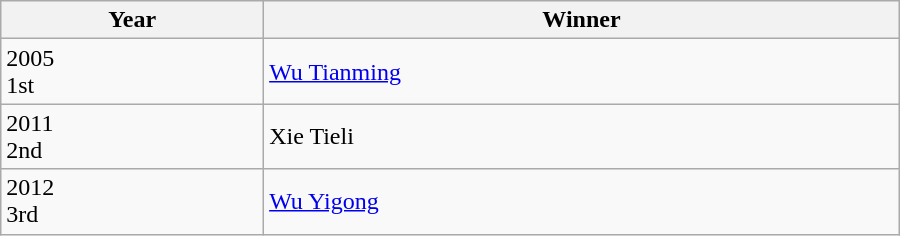<table class="wikitable" style="width:600px">
<tr>
<th>Year</th>
<th>Winner</th>
</tr>
<tr>
<td>2005<br> 1st</td>
<td><a href='#'>Wu Tianming</a></td>
</tr>
<tr>
<td>2011<br>2nd</td>
<td>Xie Tieli</td>
</tr>
<tr>
<td>2012<br>3rd</td>
<td><a href='#'>Wu Yigong</a></td>
</tr>
</table>
